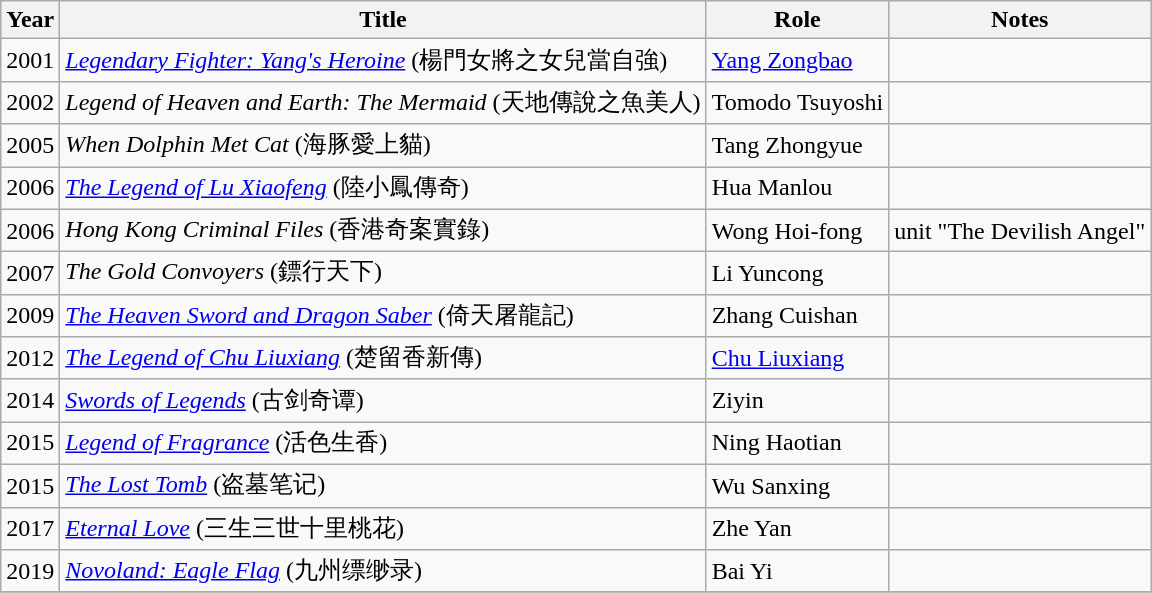<table class="wikitable sortable">
<tr>
<th>Year</th>
<th>Title</th>
<th>Role</th>
<th>Notes</th>
</tr>
<tr>
<td>2001</td>
<td><em><a href='#'>Legendary Fighter: Yang's Heroine</a></em> (楊門女將之女兒當自強)</td>
<td><a href='#'>Yang Zongbao</a></td>
<td></td>
</tr>
<tr>
<td>2002</td>
<td><em>Legend of Heaven and Earth: The Mermaid</em> (天地傳說之魚美人)</td>
<td>Tomodo Tsuyoshi</td>
<td></td>
</tr>
<tr>
<td>2005</td>
<td><em>When Dolphin Met Cat</em> (海豚愛上貓)</td>
<td>Tang Zhongyue</td>
<td></td>
</tr>
<tr>
<td>2006</td>
<td><em><a href='#'>The Legend of Lu Xiaofeng</a></em> (陸小鳳傳奇)</td>
<td>Hua Manlou</td>
<td></td>
</tr>
<tr>
<td>2006</td>
<td><em>Hong Kong Criminal Files</em> (香港奇案實錄)</td>
<td>Wong Hoi-fong</td>
<td>unit "The Devilish Angel"</td>
</tr>
<tr>
<td>2007</td>
<td><em>The Gold Convoyers</em> (鏢行天下)</td>
<td>Li Yuncong</td>
<td></td>
</tr>
<tr>
<td>2009</td>
<td><em><a href='#'>The Heaven Sword and Dragon Saber</a></em> (倚天屠龍記)</td>
<td>Zhang Cuishan</td>
<td></td>
</tr>
<tr>
<td>2012</td>
<td><em><a href='#'>The Legend of Chu Liuxiang</a></em> (楚留香新傳)</td>
<td><a href='#'>Chu Liuxiang</a></td>
<td></td>
</tr>
<tr>
<td>2014</td>
<td><em><a href='#'>Swords of Legends</a></em> (古剑奇谭)</td>
<td>Ziyin</td>
<td></td>
</tr>
<tr>
<td>2015</td>
<td><em><a href='#'>Legend of Fragrance</a></em> (活色生香)</td>
<td>Ning Haotian</td>
<td></td>
</tr>
<tr>
<td>2015</td>
<td><em><a href='#'>The Lost Tomb</a></em> (盗墓笔记)</td>
<td>Wu Sanxing</td>
<td></td>
</tr>
<tr>
<td>2017</td>
<td><em><a href='#'>Eternal Love</a></em> (三生三世十里桃花)</td>
<td>Zhe Yan</td>
<td></td>
</tr>
<tr>
<td rowspan=1>2019</td>
<td><em><a href='#'>Novoland: Eagle Flag</a></em> (九州缥缈录)</td>
<td>Bai Yi</td>
<td></td>
</tr>
<tr>
</tr>
</table>
